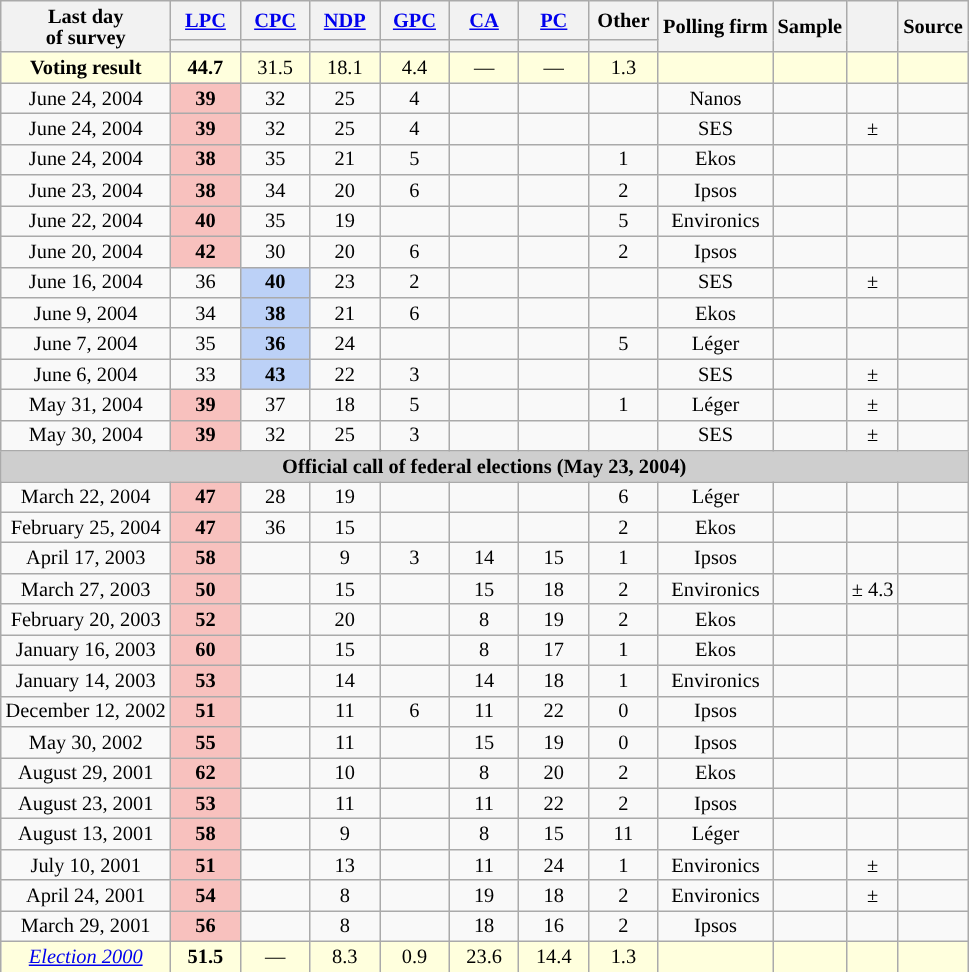<table class="wikitable mw-collapsible mw-collapsed" style="text-align:center;font-size:85%;line-height:14px;">
<tr>
<th rowspan="2">Last day <br>of survey</th>
<th class="unsortable" style="width:40px;"><a href='#'>LPC</a></th>
<th class="unsortable" style="width:40px;"><a href='#'>CPC</a></th>
<th class="unsortable" style="width:40px;"><a href='#'>NDP</a></th>
<th class="unsortable" style="width:40px;"><a href='#'>GPC</a></th>
<th class="unsortable" style="width:40px;"><a href='#'>CA</a></th>
<th class="unsortable" style="width:40px;"><a href='#'>PC</a></th>
<th class="unsortable" style="width:40px;">Other</th>
<th rowspan="2">Polling firm</th>
<th rowspan="2">Sample</th>
<th rowspan="2"></th>
<th rowspan="2">Source</th>
</tr>
<tr style="line-height:5px;">
<th style="background:"></th>
<th style="background:"></th>
<th style="background:"></th>
<th style="background:"></th>
<th style="background:"></th>
<th style="background:"></th>
<th style="background:"></th>
</tr>
<tr>
<td style="background:#ffd;"><strong>Voting result</strong></td>
<td style="background:#ffd;"><strong>44.7</strong></td>
<td style="background:#ffd;">31.5</td>
<td style="background:#ffd;">18.1</td>
<td style="background:#ffd;">4.4</td>
<td style="background:#ffd;">—</td>
<td style="background:#ffd;">—</td>
<td style="background:#ffd;">1.3</td>
<td style="background:#ffd;"></td>
<td style="background:#ffd;"></td>
<td style="background:#ffd;"></td>
<td style="background:#ffd;"></td>
</tr>
<tr>
<td>June 24, 2004</td>
<td style="background:#F8C1BE"><strong>39</strong></td>
<td>32</td>
<td>25</td>
<td>4</td>
<td></td>
<td></td>
<td></td>
<td>Nanos</td>
<td></td>
<td></td>
<td></td>
</tr>
<tr>
<td>June 24, 2004</td>
<td style="background:#F8C1BE"><strong>39</strong></td>
<td>32</td>
<td>25</td>
<td>4</td>
<td></td>
<td></td>
<td></td>
<td>SES</td>
<td></td>
<td>± </td>
<td></td>
</tr>
<tr>
<td>June 24, 2004</td>
<td style="background:#F8C1BE"><strong>38</strong></td>
<td>35</td>
<td>21</td>
<td>5</td>
<td></td>
<td></td>
<td>1</td>
<td>Ekos</td>
<td></td>
<td></td>
<td></td>
</tr>
<tr>
<td>June 23, 2004</td>
<td style="background:#F8C1BE"><strong>38</strong></td>
<td>34</td>
<td>20</td>
<td>6</td>
<td></td>
<td></td>
<td>2</td>
<td>Ipsos</td>
<td></td>
<td></td>
<td></td>
</tr>
<tr>
<td>June 22, 2004</td>
<td style="background:#F8C1BE"><strong>40</strong></td>
<td>35</td>
<td>19</td>
<td></td>
<td></td>
<td></td>
<td>5</td>
<td>Environics</td>
<td></td>
<td></td>
<td></td>
</tr>
<tr>
<td>June 20, 2004</td>
<td style="background:#F8C1BE"><strong>42</strong></td>
<td>30</td>
<td>20</td>
<td>6</td>
<td></td>
<td></td>
<td>2</td>
<td>Ipsos</td>
<td></td>
<td></td>
<td></td>
</tr>
<tr>
<td>June 16, 2004</td>
<td>36</td>
<td style="background:#BCD1F7"><strong>40</strong></td>
<td>23</td>
<td>2</td>
<td></td>
<td></td>
<td></td>
<td>SES</td>
<td></td>
<td>± </td>
<td></td>
</tr>
<tr>
<td>June 9, 2004</td>
<td>34</td>
<td style="background:#BCD1F7"><strong>38</strong></td>
<td>21</td>
<td>6</td>
<td></td>
<td></td>
<td></td>
<td>Ekos</td>
<td></td>
<td></td>
<td></td>
</tr>
<tr>
<td>June 7, 2004</td>
<td>35</td>
<td style="background:#BCD1F7"><strong>36</strong></td>
<td>24</td>
<td></td>
<td></td>
<td></td>
<td>5</td>
<td>Léger</td>
<td></td>
<td></td>
<td></td>
</tr>
<tr>
<td>June 6, 2004</td>
<td>33</td>
<td style="background:#BCD1F7"><strong>43</strong></td>
<td>22</td>
<td>3</td>
<td></td>
<td></td>
<td></td>
<td>SES</td>
<td></td>
<td>± </td>
<td></td>
</tr>
<tr>
<td>May 31, 2004</td>
<td style="background:#F8C1BE"><strong>39</strong></td>
<td>37</td>
<td>18</td>
<td>5</td>
<td></td>
<td></td>
<td>1</td>
<td>Léger</td>
<td></td>
<td>± </td>
<td></td>
</tr>
<tr>
<td>May 30, 2004</td>
<td style="background:#F8C1BE"><strong>39</strong></td>
<td>32</td>
<td>25</td>
<td>3</td>
<td></td>
<td></td>
<td></td>
<td>SES</td>
<td></td>
<td>± </td>
<td></td>
</tr>
<tr>
<td colspan="13" align="center" style="background-color:#CECECE;"><strong>Official call of federal elections (May 23, 2004)</strong></td>
</tr>
<tr>
<td>March 22, 2004</td>
<td style="background:#F8C1BE"><strong>47</strong></td>
<td>28</td>
<td>19</td>
<td></td>
<td></td>
<td></td>
<td>6</td>
<td>Léger</td>
<td></td>
<td></td>
<td></td>
</tr>
<tr>
<td>February 25, 2004</td>
<td style="background:#F8C1BE"><strong>47</strong></td>
<td>36</td>
<td>15</td>
<td></td>
<td></td>
<td></td>
<td>2</td>
<td>Ekos</td>
<td></td>
<td></td>
<td></td>
</tr>
<tr>
<td>April 17, 2003</td>
<td style="background:#F8C1BE"><strong>58</strong></td>
<td></td>
<td>9</td>
<td>3</td>
<td>14</td>
<td>15</td>
<td>1</td>
<td>Ipsos</td>
<td></td>
<td></td>
<td></td>
</tr>
<tr>
<td>March 27, 2003</td>
<td style="background:#F8C1BE"><strong>50</strong></td>
<td></td>
<td>15</td>
<td></td>
<td>15</td>
<td>18</td>
<td>2</td>
<td>Environics</td>
<td></td>
<td>± 4.3</td>
<td></td>
</tr>
<tr>
<td>February 20, 2003</td>
<td style="background:#F8C1BE"><strong>52</strong></td>
<td></td>
<td>20</td>
<td></td>
<td>8</td>
<td>19</td>
<td>2</td>
<td>Ekos</td>
<td></td>
<td></td>
<td></td>
</tr>
<tr>
<td>January 16, 2003</td>
<td style="background:#F8C1BE"><strong>60</strong></td>
<td></td>
<td>15</td>
<td></td>
<td>8</td>
<td>17</td>
<td>1</td>
<td>Ekos</td>
<td></td>
<td></td>
<td></td>
</tr>
<tr>
<td>January 14, 2003</td>
<td style="background:#F8C1BE"><strong>53</strong></td>
<td></td>
<td>14</td>
<td></td>
<td>14</td>
<td>18</td>
<td>1</td>
<td>Environics</td>
<td></td>
<td></td>
<td></td>
</tr>
<tr>
<td>December 12, 2002</td>
<td style="background:#F8C1BE"><strong>51</strong></td>
<td></td>
<td>11</td>
<td>6</td>
<td>11</td>
<td>22</td>
<td>0</td>
<td>Ipsos</td>
<td></td>
<td></td>
<td></td>
</tr>
<tr>
<td>May 30, 2002</td>
<td style="background:#F8C1BE"><strong>55</strong></td>
<td></td>
<td>11</td>
<td></td>
<td>15</td>
<td>19</td>
<td>0</td>
<td>Ipsos</td>
<td></td>
<td></td>
<td></td>
</tr>
<tr>
<td>August 29, 2001</td>
<td style="background:#F8C1BE"><strong>62</strong></td>
<td></td>
<td>10</td>
<td></td>
<td>8</td>
<td>20</td>
<td>2</td>
<td>Ekos</td>
<td></td>
<td></td>
<td></td>
</tr>
<tr>
<td>August 23, 2001</td>
<td style="background:#F8C1BE"><strong>53</strong></td>
<td></td>
<td>11</td>
<td></td>
<td>11</td>
<td>22</td>
<td>2</td>
<td>Ipsos</td>
<td></td>
<td></td>
<td></td>
</tr>
<tr>
<td>August 13, 2001</td>
<td style="background:#F8C1BE"><strong>58</strong></td>
<td></td>
<td>9</td>
<td></td>
<td>8</td>
<td>15</td>
<td>11</td>
<td>Léger</td>
<td></td>
<td></td>
<td></td>
</tr>
<tr>
<td>July 10, 2001</td>
<td style="background:#F8C1BE"><strong>51</strong></td>
<td></td>
<td>13</td>
<td></td>
<td>11</td>
<td>24</td>
<td>1</td>
<td>Environics</td>
<td></td>
<td>± </td>
<td></td>
</tr>
<tr>
<td>April 24, 2001</td>
<td style="background:#F8C1BE"><strong>54</strong></td>
<td></td>
<td>8</td>
<td></td>
<td>19</td>
<td>18</td>
<td>2</td>
<td>Environics</td>
<td></td>
<td>± </td>
<td></td>
</tr>
<tr>
<td>March 29, 2001</td>
<td style="background:#F8C1BE"><strong>56</strong></td>
<td></td>
<td>8</td>
<td></td>
<td>18</td>
<td>16</td>
<td>2</td>
<td>Ipsos</td>
<td></td>
<td></td>
<td></td>
</tr>
<tr>
<td style="background:#ffd;"><em><a href='#'>Election 2000</a></em></td>
<td style="background:#ffd;"><strong>51.5</strong></td>
<td style="background:#ffd;" align="center">—</td>
<td style="background:#ffd;">8.3</td>
<td style="background:#ffd;">0.9</td>
<td style="background:#ffd;">23.6</td>
<td style="background:#ffd;">14.4</td>
<td style="background:#ffd;">1.3</td>
<td style="background:#ffd;"></td>
<td style="background:#ffd;"></td>
<td style="background:#ffd;"></td>
<td style="background:#ffd;"></td>
</tr>
</table>
